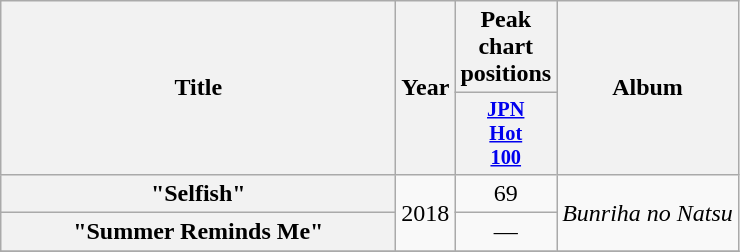<table class="wikitable plainrowheaders" style="text-align:center;">
<tr>
<th scope="col" rowspan="2" style="width:16em;">Title</th>
<th scope="col" rowspan="2">Year</th>
<th scope="col" colspan="1">Peak chart positions</th>
<th scope="col" rowspan="2">Album</th>
</tr>
<tr>
<th style="width:3em;font-size:85%"><a href='#'>JPN<br>Hot<br>100</a></th>
</tr>
<tr>
<th scope="row">"Selfish"</th>
<td rowspan="2">2018</td>
<td>69</td>
<td rowspan="2"><em>Bunriha no Natsu</em></td>
</tr>
<tr>
<th scope="row">"Summer Reminds Me"</th>
<td>—</td>
</tr>
<tr>
</tr>
</table>
